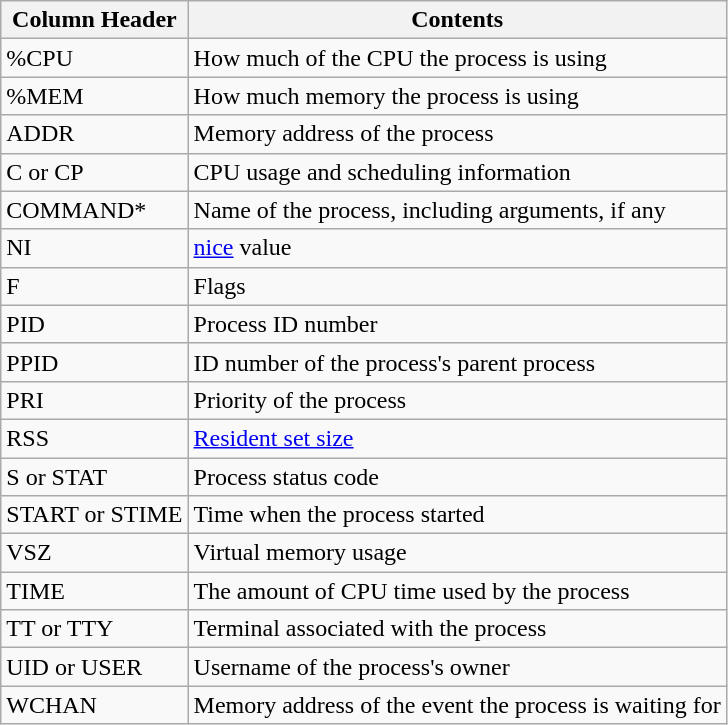<table class="wikitable">
<tr>
<th>Column Header</th>
<th>Contents</th>
</tr>
<tr>
<td>%CPU</td>
<td>How much of the CPU the process is using</td>
</tr>
<tr>
<td>%MEM</td>
<td>How much memory the process is using</td>
</tr>
<tr>
<td>ADDR</td>
<td>Memory address of the process</td>
</tr>
<tr>
<td>C or CP</td>
<td>CPU usage and scheduling information</td>
</tr>
<tr>
<td>COMMAND*</td>
<td>Name of the process, including arguments, if any</td>
</tr>
<tr>
<td>NI</td>
<td><a href='#'>nice</a> value</td>
</tr>
<tr>
<td>F</td>
<td>Flags</td>
</tr>
<tr>
<td>PID</td>
<td>Process ID number</td>
</tr>
<tr>
<td>PPID</td>
<td>ID number of the process's parent process</td>
</tr>
<tr>
<td>PRI</td>
<td>Priority of the process</td>
</tr>
<tr>
<td>RSS</td>
<td><a href='#'>Resident set size</a></td>
</tr>
<tr>
<td>S or STAT</td>
<td>Process status code</td>
</tr>
<tr>
<td>START or STIME</td>
<td>Time when the process started</td>
</tr>
<tr>
<td>VSZ</td>
<td>Virtual memory usage</td>
</tr>
<tr>
<td>TIME</td>
<td>The amount of CPU time used by the process</td>
</tr>
<tr>
<td>TT or TTY</td>
<td>Terminal associated with the process</td>
</tr>
<tr>
<td>UID or USER</td>
<td>Username of the process's owner</td>
</tr>
<tr>
<td>WCHAN</td>
<td>Memory address of the event the process is waiting for</td>
</tr>
</table>
